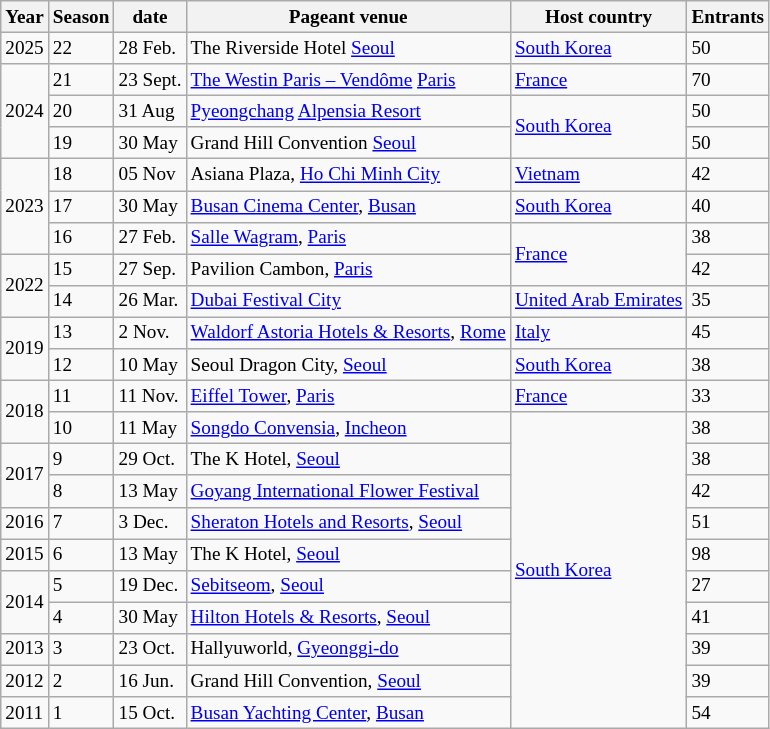<table {| class="wikitable" style="font-size: 80%">
<tr>
<th>Year</th>
<th>Season</th>
<th>date</th>
<th>Pageant venue</th>
<th>Host country</th>
<th>Entrants</th>
</tr>
<tr>
<td 2025>2025</td>
<td>22</td>
<td>28 Feb.</td>
<td>The Riverside Hotel <a href='#'>Seoul</a></td>
<td><a href='#'>South Korea</a></td>
<td>50</td>
</tr>
<tr>
<td rowspan="3">2024</td>
<td>21</td>
<td>23 Sept.</td>
<td><a href='#'>The Westin Paris – Vendôme</a> <a href='#'>Paris</a></td>
<td><a href='#'>France</a></td>
<td>70</td>
</tr>
<tr>
<td>20</td>
<td>31 Aug</td>
<td><a href='#'>Pyeongchang</a> <a href='#'>Alpensia Resort</a></td>
<td rowspan="2"><a href='#'>South Korea</a></td>
<td>50</td>
</tr>
<tr>
<td>19</td>
<td>30 May</td>
<td>Grand Hill Convention <a href='#'>Seoul</a></td>
<td>50</td>
</tr>
<tr>
<td rowspan="3">2023</td>
<td>18</td>
<td>05 Nov</td>
<td>Asiana Plaza, <a href='#'>Ho Chi Minh City</a></td>
<td><a href='#'>Vietnam</a></td>
<td>42</td>
</tr>
<tr>
<td>17</td>
<td>30 May</td>
<td><a href='#'>Busan Cinema Center</a>, <a href='#'>Busan</a></td>
<td><a href='#'>South Korea</a></td>
<td>40</td>
</tr>
<tr>
<td>16</td>
<td>27 Feb.</td>
<td><a href='#'>Salle Wagram</a>, <a href='#'>Paris</a></td>
<td rowspan="2"><a href='#'>France</a></td>
<td>38</td>
</tr>
<tr>
<td rowspan="2">2022</td>
<td>15</td>
<td>27 Sep.</td>
<td>Pavilion Cambon, <a href='#'>Paris</a></td>
<td>42</td>
</tr>
<tr>
<td>14</td>
<td>26 Mar.</td>
<td><a href='#'>Dubai Festival City</a></td>
<td><a href='#'>United Arab Emirates</a></td>
<td>35</td>
</tr>
<tr>
<td rowspan="2">2019</td>
<td>13</td>
<td>2 Nov.</td>
<td><a href='#'>Waldorf Astoria Hotels & Resorts</a>, <a href='#'>Rome</a></td>
<td><a href='#'>Italy</a></td>
<td>45</td>
</tr>
<tr>
<td>12</td>
<td>10 May</td>
<td>Seoul Dragon City, <a href='#'>Seoul</a></td>
<td><a href='#'>South Korea</a></td>
<td>38</td>
</tr>
<tr>
<td rowspan="2">2018</td>
<td>11</td>
<td>11 Nov.</td>
<td><a href='#'>Eiffel Tower</a>, <a href='#'>Paris</a></td>
<td><a href='#'>France</a></td>
<td>33</td>
</tr>
<tr>
<td>10</td>
<td>11 May</td>
<td><a href='#'>Songdo Convensia</a>, <a href='#'>Incheon</a></td>
<td rowspan="10"><a href='#'>South Korea</a></td>
<td>38</td>
</tr>
<tr>
<td rowspan="2">2017</td>
<td>9</td>
<td>29 Oct.</td>
<td>The K Hotel, <a href='#'>Seoul</a></td>
<td>38</td>
</tr>
<tr>
<td>8</td>
<td>13 May</td>
<td><a href='#'>Goyang International Flower Festival</a></td>
<td>42</td>
</tr>
<tr>
<td>2016</td>
<td>7</td>
<td>3 Dec.</td>
<td><a href='#'>Sheraton Hotels and Resorts</a>, <a href='#'>Seoul</a></td>
<td>51</td>
</tr>
<tr>
<td rowspan="1">2015</td>
<td>6</td>
<td>13 May</td>
<td>The K Hotel, <a href='#'>Seoul</a></td>
<td>98</td>
</tr>
<tr>
<td rowspan="2">2014</td>
<td>5</td>
<td>19 Dec.</td>
<td><a href='#'>Sebitseom</a>, <a href='#'>Seoul</a></td>
<td>27</td>
</tr>
<tr>
<td>4</td>
<td>30 May</td>
<td><a href='#'>Hilton Hotels & Resorts</a>, <a href='#'>Seoul</a></td>
<td>41</td>
</tr>
<tr>
<td 2013>2013</td>
<td>3</td>
<td>23 Oct.</td>
<td>Hallyuworld, <a href='#'>Gyeonggi-do</a></td>
<td>39</td>
</tr>
<tr>
<td 2012>2012</td>
<td>2</td>
<td>16 Jun.</td>
<td>Grand Hill Convention, <a href='#'>Seoul</a></td>
<td>39</td>
</tr>
<tr>
<td rowspan="2">2011</td>
<td>1</td>
<td>15 Oct.</td>
<td><a href='#'>Busan Yachting Center</a>, <a href='#'>Busan</a></td>
<td>54</td>
</tr>
</table>
